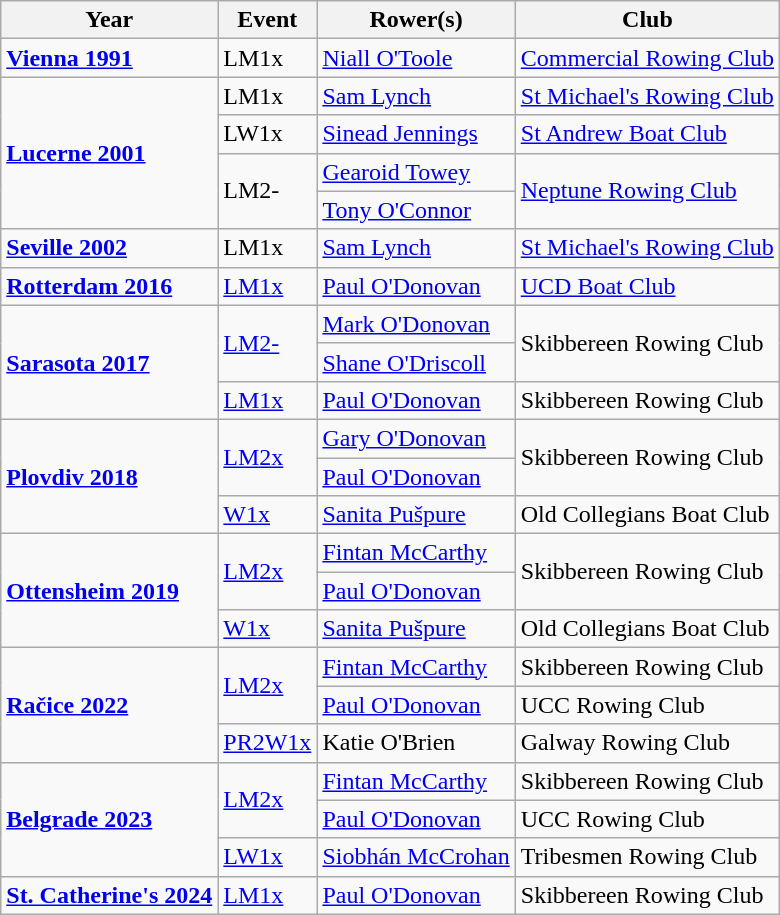<table class="wikitable">
<tr>
<th>Year</th>
<th>Event</th>
<th>Rower(s)</th>
<th>Club</th>
</tr>
<tr>
<td><strong> <a href='#'>Vienna 1991</a></strong></td>
<td>LM1x</td>
<td><a href='#'>Niall O'Toole</a></td>
<td><a href='#'>Commercial Rowing Club</a></td>
</tr>
<tr>
<td rowspan="4"><strong> <a href='#'>Lucerne 2001</a></strong></td>
<td>LM1x</td>
<td><a href='#'>Sam Lynch</a></td>
<td><a href='#'>St Michael's Rowing Club</a></td>
</tr>
<tr>
<td>LW1x</td>
<td><a href='#'>Sinead Jennings</a></td>
<td> <a href='#'>St Andrew Boat Club</a></td>
</tr>
<tr>
<td rowspan="2">LM2-</td>
<td><a href='#'>Gearoid Towey</a></td>
<td rowspan="2"><a href='#'>Neptune Rowing Club</a></td>
</tr>
<tr>
<td><a href='#'>Tony O'Connor</a></td>
</tr>
<tr>
<td><strong> <a href='#'>Seville 2002</a></strong></td>
<td>LM1x</td>
<td><a href='#'>Sam Lynch</a></td>
<td><a href='#'>St Michael's Rowing Club</a></td>
</tr>
<tr>
<td><strong> <a href='#'>Rotterdam 2016</a></strong></td>
<td><a href='#'>LM1x</a></td>
<td><a href='#'>Paul O'Donovan</a></td>
<td><a href='#'>UCD Boat Club</a></td>
</tr>
<tr>
<td rowspan="3"><strong> <a href='#'>Sarasota 2017</a></strong></td>
<td rowspan="2"><a href='#'>LM2-</a></td>
<td><a href='#'>Mark O'Donovan</a></td>
<td rowspan="2">Skibbereen Rowing Club</td>
</tr>
<tr>
<td><a href='#'>Shane O'Driscoll</a></td>
</tr>
<tr>
<td><a href='#'>LM1x</a></td>
<td><a href='#'>Paul O'Donovan</a></td>
<td>Skibbereen Rowing Club</td>
</tr>
<tr>
<td rowspan="3"><strong> <a href='#'>Plovdiv 2018</a></strong></td>
<td rowspan="2"><a href='#'>LM2x</a></td>
<td><a href='#'>Gary O'Donovan</a></td>
<td rowspan="2">Skibbereen Rowing Club</td>
</tr>
<tr>
<td><a href='#'>Paul O'Donovan</a></td>
</tr>
<tr>
<td><a href='#'>W1x</a></td>
<td><a href='#'>Sanita Pušpure</a></td>
<td>Old Collegians Boat Club</td>
</tr>
<tr>
<td rowspan="3"><strong> <a href='#'>Ottensheim 2019</a></strong></td>
<td rowspan="2"><a href='#'>LM2x</a></td>
<td><a href='#'>Fintan McCarthy</a></td>
<td rowspan="2">Skibbereen Rowing Club</td>
</tr>
<tr>
<td><a href='#'>Paul O'Donovan</a></td>
</tr>
<tr>
<td><a href='#'>W1x</a></td>
<td><a href='#'>Sanita Pušpure</a></td>
<td>Old Collegians Boat Club</td>
</tr>
<tr>
<td rowspan="3"><strong> <a href='#'>Račice 2022</a></strong></td>
<td rowspan="2"><a href='#'>LM2x</a></td>
<td><a href='#'>Fintan McCarthy</a></td>
<td>Skibbereen Rowing Club</td>
</tr>
<tr>
<td><a href='#'>Paul O'Donovan</a></td>
<td>UCC Rowing Club</td>
</tr>
<tr>
<td><a href='#'>PR2W1x</a></td>
<td>Katie O'Brien</td>
<td>Galway Rowing Club</td>
</tr>
<tr>
<td rowspan="3"><strong> <a href='#'>Belgrade 2023</a></strong></td>
<td rowspan="2"><a href='#'>LM2x</a></td>
<td><a href='#'>Fintan McCarthy</a></td>
<td>Skibbereen Rowing Club</td>
</tr>
<tr>
<td><a href='#'>Paul O'Donovan</a></td>
<td>UCC Rowing Club</td>
</tr>
<tr>
<td><a href='#'>LW1x</a></td>
<td><a href='#'>Siobhán McCrohan</a></td>
<td>Tribesmen Rowing Club</td>
</tr>
<tr>
<td><strong> <a href='#'>St. Catherine's 2024</a></strong></td>
<td><a href='#'>LM1x</a></td>
<td><a href='#'>Paul O'Donovan</a></td>
<td>Skibbereen Rowing Club</td>
</tr>
</table>
